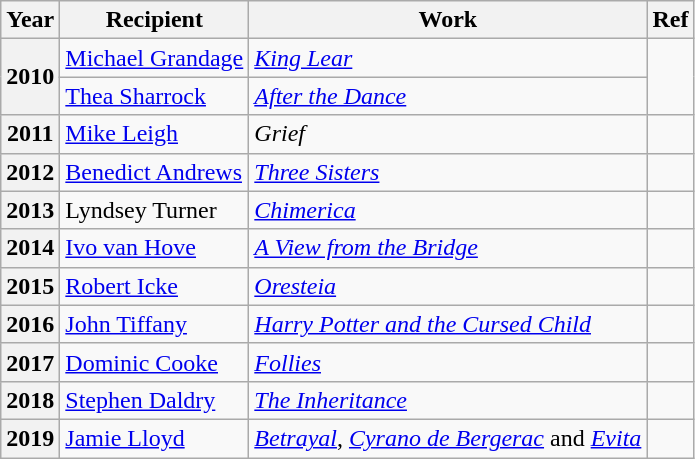<table class="wikitable">
<tr>
<th>Year</th>
<th>Recipient</th>
<th>Work</th>
<th>Ref</th>
</tr>
<tr>
<th rowspan="2">2010</th>
<td><a href='#'>Michael Grandage</a></td>
<td><em><a href='#'>King Lear</a></em></td>
<td rowspan="2"></td>
</tr>
<tr>
<td><a href='#'>Thea Sharrock</a></td>
<td><em><a href='#'>After the Dance</a></em></td>
</tr>
<tr>
<th>2011</th>
<td><a href='#'>Mike Leigh</a></td>
<td><em>Grief</em></td>
<td></td>
</tr>
<tr>
<th>2012</th>
<td><a href='#'>Benedict Andrews</a></td>
<td><em><a href='#'>Three Sisters</a></em></td>
<td></td>
</tr>
<tr>
<th>2013</th>
<td>Lyndsey Turner</td>
<td><em><a href='#'>Chimerica</a></em></td>
<td></td>
</tr>
<tr>
<th>2014</th>
<td><a href='#'>Ivo van Hove</a></td>
<td><em><a href='#'>A View from the Bridge</a></em></td>
<td></td>
</tr>
<tr>
<th>2015</th>
<td><a href='#'>Robert Icke</a></td>
<td><em><a href='#'>Oresteia</a></em></td>
<td></td>
</tr>
<tr>
<th>2016</th>
<td><a href='#'>John Tiffany</a></td>
<td><em><a href='#'>Harry Potter and the Cursed Child</a></em></td>
<td></td>
</tr>
<tr>
<th>2017</th>
<td><a href='#'>Dominic Cooke</a></td>
<td><em><a href='#'>Follies</a></em></td>
<td></td>
</tr>
<tr>
<th>2018</th>
<td><a href='#'>Stephen Daldry</a></td>
<td><em><a href='#'>The Inheritance</a></em></td>
<td></td>
</tr>
<tr>
<th>2019</th>
<td><a href='#'>Jamie Lloyd</a></td>
<td><em><a href='#'>Betrayal</a></em>, <em><a href='#'>Cyrano de Bergerac</a></em> and <em><a href='#'>Evita</a></em></td>
<td></td>
</tr>
</table>
